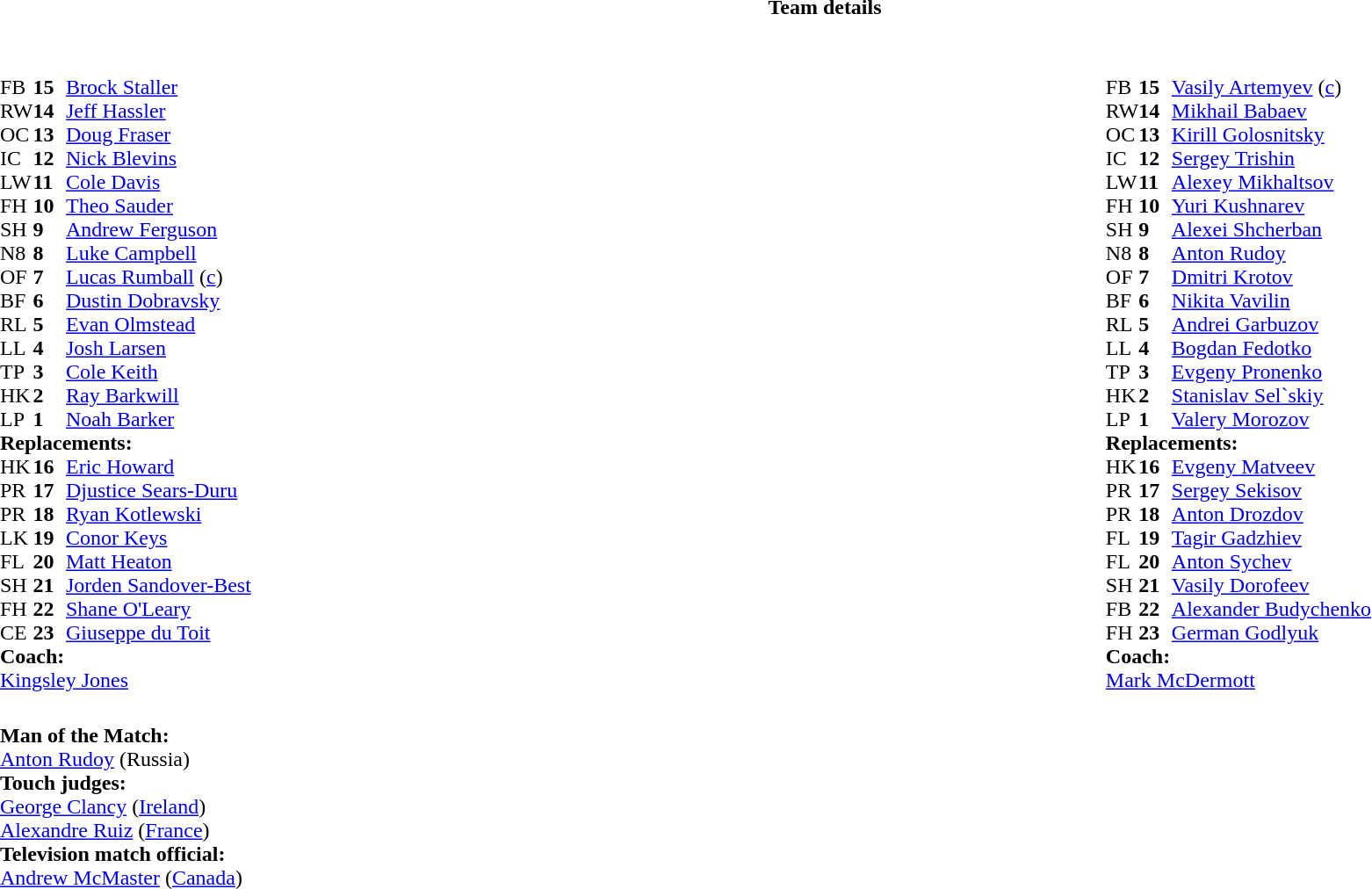<table border="0" style="width:100%;" class="collapsible collapsed">
<tr>
<th>Team details</th>
</tr>
<tr>
<td><br><table style="width:100%;">
<tr>
<td style="vertical-align:top; width:50%;"><br><table style="font-size: 100%" cellspacing="0" cellpadding="0">
<tr>
<th width="25"></th>
<th width="25"></th>
</tr>
<tr>
<td>FB</td>
<td><strong>15</strong></td>
<td><a href='#'>Brock Staller</a></td>
<td></td>
<td></td>
</tr>
<tr>
<td>RW</td>
<td><strong>14</strong></td>
<td><a href='#'>Jeff Hassler</a></td>
</tr>
<tr>
<td>OC</td>
<td><strong>13</strong></td>
<td><a href='#'>Doug Fraser</a></td>
</tr>
<tr>
<td>IC</td>
<td><strong>12</strong></td>
<td><a href='#'>Nick Blevins</a></td>
</tr>
<tr>
<td>LW</td>
<td><strong>11</strong></td>
<td><a href='#'>Cole Davis</a></td>
</tr>
<tr>
<td>FH</td>
<td><strong>10</strong></td>
<td><a href='#'>Theo Sauder</a></td>
<td></td>
<td></td>
</tr>
<tr>
<td>SH</td>
<td><strong>9</strong></td>
<td><a href='#'>Andrew Ferguson</a></td>
<td></td>
<td></td>
</tr>
<tr>
<td>N8</td>
<td><strong>8</strong></td>
<td><a href='#'>Luke Campbell</a></td>
</tr>
<tr>
<td>OF</td>
<td><strong>7</strong></td>
<td><a href='#'>Lucas Rumball</a> (<a href='#'>c</a>)</td>
</tr>
<tr>
<td>BF</td>
<td><strong>6</strong></td>
<td><a href='#'>Dustin Dobravsky</a></td>
<td></td>
<td></td>
</tr>
<tr>
<td>RL</td>
<td><strong>5</strong></td>
<td><a href='#'>Evan Olmstead</a></td>
</tr>
<tr>
<td>LL</td>
<td><strong>4</strong></td>
<td><a href='#'>Josh Larsen</a></td>
<td></td>
<td></td>
</tr>
<tr>
<td>TP</td>
<td><strong>3</strong></td>
<td><a href='#'>Cole Keith</a></td>
<td></td>
<td></td>
</tr>
<tr>
<td>HK</td>
<td><strong>2</strong></td>
<td><a href='#'>Ray Barkwill</a></td>
<td></td>
<td></td>
</tr>
<tr>
<td>LP</td>
<td><strong>1</strong></td>
<td><a href='#'>Noah Barker</a></td>
<td></td>
<td></td>
</tr>
<tr>
<td colspan="3"><strong>Replacements:</strong></td>
</tr>
<tr>
<td>HK</td>
<td><strong>16</strong></td>
<td><a href='#'>Eric Howard</a></td>
<td></td>
<td></td>
</tr>
<tr>
<td>PR</td>
<td><strong>17</strong></td>
<td><a href='#'>Djustice Sears-Duru</a></td>
<td></td>
<td></td>
</tr>
<tr>
<td>PR</td>
<td><strong>18</strong></td>
<td><a href='#'>Ryan Kotlewski</a></td>
<td></td>
<td></td>
</tr>
<tr>
<td>LK</td>
<td><strong>19</strong></td>
<td><a href='#'>Conor Keys</a></td>
<td></td>
<td></td>
</tr>
<tr>
<td>FL</td>
<td><strong>20</strong></td>
<td><a href='#'>Matt Heaton</a></td>
<td></td>
<td></td>
</tr>
<tr>
<td>SH</td>
<td><strong>21</strong></td>
<td><a href='#'>Jorden Sandover-Best</a></td>
<td></td>
<td></td>
</tr>
<tr>
<td>FH</td>
<td><strong>22</strong></td>
<td><a href='#'>Shane O'Leary</a></td>
<td></td>
<td></td>
</tr>
<tr>
<td>CE</td>
<td><strong>23</strong></td>
<td><a href='#'>Giuseppe du Toit</a></td>
<td></td>
<td></td>
</tr>
<tr>
<td colspan="3"><strong>Coach:</strong></td>
</tr>
<tr>
<td colspan="4"> <a href='#'>Kingsley Jones</a></td>
</tr>
</table>
</td>
<td style="vertical-align:top; width:50%;"><br><table cellspacing="0" cellpadding="0" style="font-size:100%; margin:auto;">
<tr>
<th width="25"></th>
<th width="25"></th>
</tr>
<tr>
<td>FB</td>
<td><strong>15</strong></td>
<td><a href='#'>Vasily Artemyev</a> (<a href='#'>c</a>)</td>
</tr>
<tr>
<td>RW</td>
<td><strong>14</strong></td>
<td><a href='#'>Mikhail Babaev</a></td>
</tr>
<tr>
<td>OC</td>
<td><strong>13</strong></td>
<td><a href='#'>Kirill Golosnitsky</a></td>
</tr>
<tr>
<td>IC</td>
<td><strong>12</strong></td>
<td><a href='#'>Sergey Trishin</a></td>
<td></td>
<td></td>
</tr>
<tr>
<td>LW</td>
<td><strong>11</strong></td>
<td><a href='#'>Alexey Mikhaltsov</a></td>
</tr>
<tr>
<td>FH</td>
<td><strong>10</strong></td>
<td><a href='#'>Yuri Kushnarev</a></td>
<td></td>
<td></td>
</tr>
<tr>
<td>SH</td>
<td><strong>9</strong></td>
<td><a href='#'>Alexei Shcherban</a></td>
<td></td>
<td></td>
</tr>
<tr>
<td>N8</td>
<td><strong>8</strong></td>
<td><a href='#'>Anton Rudoy</a></td>
<td></td>
</tr>
<tr>
<td>OF</td>
<td><strong>7</strong></td>
<td><a href='#'>Dmitri Krotov</a></td>
<td></td>
<td></td>
</tr>
<tr>
<td>BF</td>
<td><strong>6</strong></td>
<td><a href='#'>Nikita Vavilin</a></td>
<td></td>
<td></td>
</tr>
<tr>
<td>RL</td>
<td><strong>5</strong></td>
<td><a href='#'>Andrei Garbuzov</a></td>
</tr>
<tr>
<td>LL</td>
<td><strong>4</strong></td>
<td><a href='#'>Bogdan Fedotko</a></td>
</tr>
<tr>
<td>TP</td>
<td><strong>3</strong></td>
<td><a href='#'>Evgeny Pronenko</a></td>
<td></td>
<td></td>
<td></td>
</tr>
<tr>
<td>HK</td>
<td><strong>2</strong></td>
<td><a href='#'>Stanislav Sel`skiy</a></td>
<td></td>
<td></td>
</tr>
<tr>
<td>LP</td>
<td><strong>1</strong></td>
<td><a href='#'>Valery Morozov</a></td>
<td></td>
<td></td>
</tr>
<tr>
<td colspan=3><strong>Replacements:</strong></td>
</tr>
<tr>
<td>HK</td>
<td><strong>16</strong></td>
<td><a href='#'>Evgeny Matveev</a></td>
<td></td>
<td></td>
</tr>
<tr>
<td>PR</td>
<td><strong>17</strong></td>
<td><a href='#'>Sergey Sekisov</a></td>
<td></td>
<td></td>
</tr>
<tr>
<td>PR</td>
<td><strong>18</strong></td>
<td><a href='#'>Anton Drozdov</a></td>
<td></td>
<td></td>
<td></td>
</tr>
<tr>
<td>FL</td>
<td><strong>19</strong></td>
<td><a href='#'>Tagir Gadzhiev</a></td>
<td></td>
<td></td>
</tr>
<tr>
<td>FL</td>
<td><strong>20</strong></td>
<td><a href='#'>Anton Sychev</a></td>
<td></td>
<td></td>
</tr>
<tr>
<td>SH</td>
<td><strong>21</strong></td>
<td><a href='#'>Vasily Dorofeev</a></td>
<td></td>
<td></td>
</tr>
<tr>
<td>FB</td>
<td><strong>22</strong></td>
<td><a href='#'>Alexander Budychenko</a></td>
<td></td>
<td></td>
</tr>
<tr>
<td>FH</td>
<td><strong>23</strong></td>
<td><a href='#'>German Godlyuk</a></td>
<td></td>
<td></td>
</tr>
<tr>
<td colspan=3><strong>Coach:</strong></td>
</tr>
<tr>
<td colspan="4"> <a href='#'>Mark McDermott</a></td>
</tr>
</table>
</td>
</tr>
</table>
<table style="width:100%; font-size:100%;">
<tr>
<td><br><strong>Man of the Match:</strong>
<br><a href='#'>Anton Rudoy</a> (Russia)<br><strong>Touch judges:</strong>
<br><a href='#'>George Clancy</a> (<a href='#'>Ireland</a>)
<br><a href='#'>Alexandre Ruiz</a> (<a href='#'>France</a>)
<br><strong>Television match official:</strong>
<br><a href='#'>Andrew McMaster</a> (<a href='#'>Canada</a>)</td>
</tr>
</table>
</td>
</tr>
</table>
